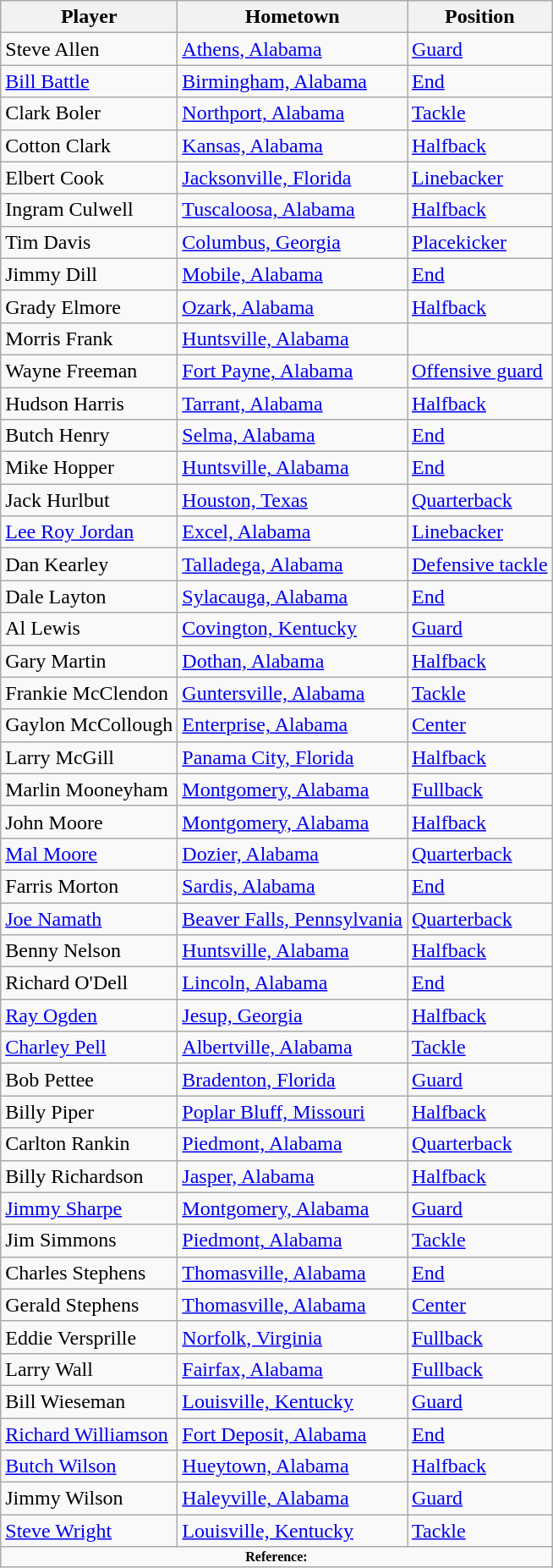<table class="wikitable" border="1">
<tr ;>
<th>Player</th>
<th>Hometown</th>
<th>Position</th>
</tr>
<tr>
<td>Steve Allen</td>
<td><a href='#'>Athens, Alabama</a></td>
<td><a href='#'>Guard</a></td>
</tr>
<tr>
<td><a href='#'>Bill Battle</a></td>
<td><a href='#'>Birmingham, Alabama</a></td>
<td><a href='#'>End</a></td>
</tr>
<tr>
<td>Clark Boler</td>
<td><a href='#'>Northport, Alabama</a></td>
<td><a href='#'>Tackle</a></td>
</tr>
<tr>
<td>Cotton Clark</td>
<td><a href='#'>Kansas, Alabama</a></td>
<td><a href='#'>Halfback</a></td>
</tr>
<tr>
<td>Elbert Cook</td>
<td><a href='#'>Jacksonville, Florida</a></td>
<td><a href='#'>Linebacker</a></td>
</tr>
<tr>
<td>Ingram Culwell</td>
<td><a href='#'>Tuscaloosa, Alabama</a></td>
<td><a href='#'>Halfback</a></td>
</tr>
<tr>
<td>Tim Davis</td>
<td><a href='#'>Columbus, Georgia</a></td>
<td><a href='#'>Placekicker</a></td>
</tr>
<tr>
<td>Jimmy Dill</td>
<td><a href='#'>Mobile, Alabama</a></td>
<td><a href='#'>End</a></td>
</tr>
<tr>
<td>Grady Elmore</td>
<td><a href='#'>Ozark, Alabama</a></td>
<td><a href='#'>Halfback</a></td>
</tr>
<tr>
<td>Morris Frank</td>
<td><a href='#'>Huntsville, Alabama</a></td>
<td></td>
</tr>
<tr>
<td>Wayne Freeman</td>
<td><a href='#'>Fort Payne, Alabama</a></td>
<td><a href='#'>Offensive guard</a></td>
</tr>
<tr>
<td>Hudson Harris</td>
<td><a href='#'>Tarrant, Alabama</a></td>
<td><a href='#'>Halfback</a></td>
</tr>
<tr>
<td>Butch Henry</td>
<td><a href='#'>Selma, Alabama</a></td>
<td><a href='#'>End</a></td>
</tr>
<tr>
<td>Mike Hopper</td>
<td><a href='#'>Huntsville, Alabama</a></td>
<td><a href='#'>End</a></td>
</tr>
<tr>
<td>Jack Hurlbut</td>
<td><a href='#'>Houston, Texas</a></td>
<td><a href='#'>Quarterback</a></td>
</tr>
<tr>
<td><a href='#'>Lee Roy Jordan</a></td>
<td><a href='#'>Excel, Alabama</a></td>
<td><a href='#'>Linebacker</a></td>
</tr>
<tr>
<td>Dan Kearley</td>
<td><a href='#'>Talladega, Alabama</a></td>
<td><a href='#'>Defensive tackle</a></td>
</tr>
<tr>
<td>Dale Layton</td>
<td><a href='#'>Sylacauga, Alabama</a></td>
<td><a href='#'>End</a></td>
</tr>
<tr>
<td>Al Lewis</td>
<td><a href='#'>Covington, Kentucky</a></td>
<td><a href='#'>Guard</a></td>
</tr>
<tr>
<td>Gary Martin</td>
<td><a href='#'>Dothan, Alabama</a></td>
<td><a href='#'>Halfback</a></td>
</tr>
<tr>
<td>Frankie McClendon</td>
<td><a href='#'>Guntersville, Alabama</a></td>
<td><a href='#'>Tackle</a></td>
</tr>
<tr>
<td>Gaylon McCollough</td>
<td><a href='#'>Enterprise, Alabama</a></td>
<td><a href='#'>Center</a></td>
</tr>
<tr>
<td>Larry McGill</td>
<td><a href='#'>Panama City, Florida</a></td>
<td><a href='#'>Halfback</a></td>
</tr>
<tr>
<td>Marlin Mooneyham</td>
<td><a href='#'>Montgomery, Alabama</a></td>
<td><a href='#'>Fullback</a></td>
</tr>
<tr>
<td>John Moore</td>
<td><a href='#'>Montgomery, Alabama</a></td>
<td><a href='#'>Halfback</a></td>
</tr>
<tr>
<td><a href='#'>Mal Moore</a></td>
<td><a href='#'>Dozier, Alabama</a></td>
<td><a href='#'>Quarterback</a></td>
</tr>
<tr>
<td>Farris Morton</td>
<td><a href='#'>Sardis, Alabama</a></td>
<td><a href='#'>End</a></td>
</tr>
<tr>
<td><a href='#'>Joe Namath</a></td>
<td><a href='#'>Beaver Falls, Pennsylvania</a></td>
<td><a href='#'>Quarterback</a></td>
</tr>
<tr>
<td>Benny Nelson</td>
<td><a href='#'>Huntsville, Alabama</a></td>
<td><a href='#'>Halfback</a></td>
</tr>
<tr>
<td>Richard O'Dell</td>
<td><a href='#'>Lincoln, Alabama</a></td>
<td><a href='#'>End</a></td>
</tr>
<tr>
<td><a href='#'>Ray Ogden</a></td>
<td><a href='#'>Jesup, Georgia</a></td>
<td><a href='#'>Halfback</a></td>
</tr>
<tr>
<td><a href='#'>Charley Pell</a></td>
<td><a href='#'>Albertville, Alabama</a></td>
<td><a href='#'>Tackle</a></td>
</tr>
<tr>
<td>Bob Pettee</td>
<td><a href='#'>Bradenton, Florida</a></td>
<td><a href='#'>Guard</a></td>
</tr>
<tr>
<td>Billy Piper</td>
<td><a href='#'>Poplar Bluff, Missouri</a></td>
<td><a href='#'>Halfback</a></td>
</tr>
<tr>
<td>Carlton Rankin</td>
<td><a href='#'>Piedmont, Alabama</a></td>
<td><a href='#'>Quarterback</a></td>
</tr>
<tr>
<td>Billy Richardson</td>
<td><a href='#'>Jasper, Alabama</a></td>
<td><a href='#'>Halfback</a></td>
</tr>
<tr>
<td><a href='#'>Jimmy Sharpe</a></td>
<td><a href='#'>Montgomery, Alabama</a></td>
<td><a href='#'>Guard</a></td>
</tr>
<tr>
<td>Jim Simmons</td>
<td><a href='#'>Piedmont, Alabama</a></td>
<td><a href='#'>Tackle</a></td>
</tr>
<tr>
<td>Charles Stephens</td>
<td><a href='#'>Thomasville, Alabama</a></td>
<td><a href='#'>End</a></td>
</tr>
<tr>
<td>Gerald Stephens</td>
<td><a href='#'>Thomasville, Alabama</a></td>
<td><a href='#'>Center</a></td>
</tr>
<tr>
<td>Eddie Versprille</td>
<td><a href='#'>Norfolk, Virginia</a></td>
<td><a href='#'>Fullback</a></td>
</tr>
<tr>
<td>Larry Wall</td>
<td><a href='#'>Fairfax, Alabama</a></td>
<td><a href='#'>Fullback</a></td>
</tr>
<tr>
<td>Bill Wieseman</td>
<td><a href='#'>Louisville, Kentucky</a></td>
<td><a href='#'>Guard</a></td>
</tr>
<tr>
<td><a href='#'>Richard Williamson</a></td>
<td><a href='#'>Fort Deposit, Alabama</a></td>
<td><a href='#'>End</a></td>
</tr>
<tr>
<td><a href='#'>Butch Wilson</a></td>
<td><a href='#'>Hueytown, Alabama</a></td>
<td><a href='#'>Halfback</a></td>
</tr>
<tr>
<td>Jimmy Wilson</td>
<td><a href='#'>Haleyville, Alabama</a></td>
<td><a href='#'>Guard</a></td>
</tr>
<tr>
<td><a href='#'>Steve Wright</a></td>
<td><a href='#'>Louisville, Kentucky</a></td>
<td><a href='#'>Tackle</a></td>
</tr>
<tr>
<td colspan="3" style="font-size: 8pt" align="center"><strong>Reference:</strong></td>
</tr>
</table>
